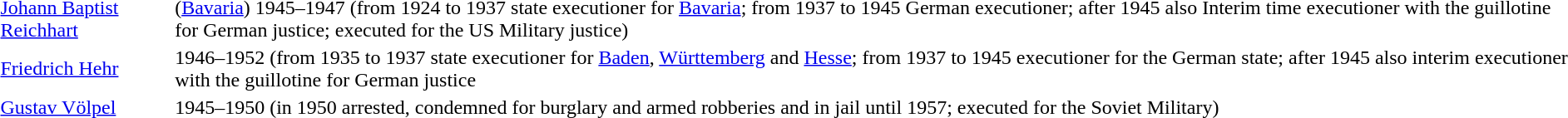<table>
<tr>
<td><a href='#'>Johann Baptist Reichhart</a></td>
<td>(<a href='#'>Bavaria</a>) 1945–1947 (from 1924 to 1937 state executioner for <a href='#'>Bavaria</a>; from 1937 to 1945 German executioner; after 1945 also Interim time executioner with the guillotine for German justice; executed for the US Military justice)</td>
</tr>
<tr>
<td><a href='#'>Friedrich Hehr</a></td>
<td>1946–1952 (from 1935 to 1937 state executioner for <a href='#'>Baden</a>, <a href='#'>Württemberg</a> and <a href='#'>Hesse</a>; from 1937 to 1945 executioner for the German state; after 1945 also interim executioner with the guillotine for German justice</td>
</tr>
<tr>
<td><a href='#'>Gustav Völpel</a></td>
<td>1945–1950 (in 1950 arrested, condemned for burglary and armed robberies and in jail until 1957; executed for the Soviet Military)</td>
</tr>
<tr>
</tr>
</table>
